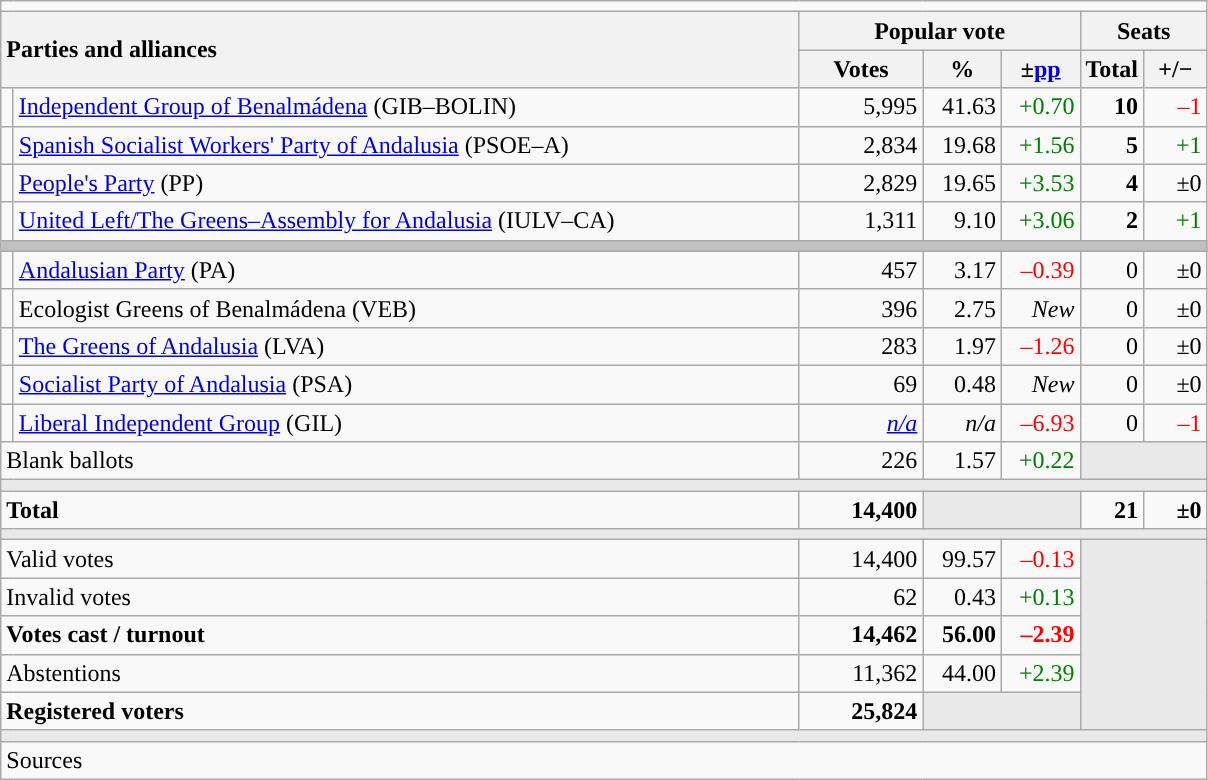<table class="wikitable" style="text-align:right;">
<tr>
<td colspan="7"></td>
</tr>
<tr>
<th style="text-align:left;" rowspan="2" colspan="2" width="525">Parties and alliances</th>
<th colspan="3">Popular vote</th>
<th colspan="2">Seats</th>
</tr>
<tr>
<th width="75">Votes</th>
<th width="45">%</th>
<th width="45">±<a href='#'>pp</a></th>
<th width="35">Total</th>
<th width="35">+/−</th>
</tr>
<tr>
<td width="1" style="color:inherit;background:"></td>
<td align="left"><a href='#'>Independent Group of Benalmádena</a> (GIB–BOLIN)</td>
<td>5,995</td>
<td>41.63</td>
<td style="color:green;">+0.70</td>
<td><strong>10</strong></td>
<td style="color:red;">–1</td>
</tr>
<tr>
<td style="color:inherit;background:"></td>
<td align="left"><a href='#'>Spanish Socialist Workers' Party of Andalusia</a> (PSOE–A)</td>
<td>2,834</td>
<td>19.68</td>
<td style="color:green;">+1.56</td>
<td><strong>5</strong></td>
<td style="color:green;">+1</td>
</tr>
<tr>
<td style="color:inherit;background:"></td>
<td align="left"><a href='#'>People's Party</a> (PP)</td>
<td>2,829</td>
<td>19.65</td>
<td style="color:green;">+3.53</td>
<td><strong>4</strong></td>
<td>±0</td>
</tr>
<tr>
<td style="color:inherit;background:"></td>
<td align="left"><a href='#'>United Left/The Greens–Assembly for Andalusia</a> (IULV–CA)</td>
<td>1,311</td>
<td>9.10</td>
<td style="color:green;">+3.06</td>
<td><strong>2</strong></td>
<td style="color:green;">+1</td>
</tr>
<tr>
<td colspan="7" bgcolor="#C0C0C0"></td>
</tr>
<tr>
<td style="color:inherit;background:"></td>
<td align="left"><a href='#'>Andalusian Party</a> (PA)</td>
<td>457</td>
<td>3.17</td>
<td style="color:red;">–0.39</td>
<td>0</td>
<td>±0</td>
</tr>
<tr>
<td style="color:inherit;background:"></td>
<td align="left">Ecologist Greens of Benalmádena (VEB)</td>
<td>396</td>
<td>2.75</td>
<td><em>New</em></td>
<td>0</td>
<td>±0</td>
</tr>
<tr>
<td style="color:inherit;background:"></td>
<td align="left"><a href='#'>The Greens of Andalusia</a> (LVA)</td>
<td>283</td>
<td>1.97</td>
<td style="color:red;">–1.26</td>
<td>0</td>
<td>±0</td>
</tr>
<tr>
<td style="color:inherit;background:"></td>
<td align="left"><a href='#'>Socialist Party of Andalusia</a> (PSA)</td>
<td>69</td>
<td>0.48</td>
<td><em>New</em></td>
<td>0</td>
<td>±0</td>
</tr>
<tr>
<td style="color:inherit;background:"></td>
<td align="left"><a href='#'>Liberal Independent Group</a> (GIL)</td>
<td><em><a href='#'>n/a</a></em></td>
<td><em>n/a</em></td>
<td style="color:red;">–6.93</td>
<td>0</td>
<td style="color:red;">–1</td>
</tr>
<tr>
<td align="left" colspan="2">Blank ballots</td>
<td>226</td>
<td>1.57</td>
<td style="color:green;">+0.22</td>
<td bgcolor="#E9E9E9" colspan="2"></td>
</tr>
<tr>
<td colspan="7" bgcolor="#E9E9E9"></td>
</tr>
<tr style="font-weight:bold;">
<td align="left" colspan="2">Total</td>
<td>14,400</td>
<td bgcolor="#E9E9E9" colspan="2"></td>
<td>21</td>
<td>±0</td>
</tr>
<tr>
<td colspan="7" bgcolor="#E9E9E9"></td>
</tr>
<tr>
<td align="left" colspan="2">Valid votes</td>
<td>14,400</td>
<td>99.57</td>
<td style="color:red;">–0.13</td>
<td bgcolor="#E9E9E9" colspan="2" rowspan="5"></td>
</tr>
<tr>
<td align="left" colspan="2">Invalid votes</td>
<td>62</td>
<td>0.43</td>
<td style="color:green;">+0.13</td>
</tr>
<tr style="font-weight:bold;">
<td align="left" colspan="2">Votes cast / turnout</td>
<td>14,462</td>
<td>56.00</td>
<td style="color:red;">–2.39</td>
</tr>
<tr>
<td align="left" colspan="2">Abstentions</td>
<td>11,362</td>
<td>44.00</td>
<td style="color:green;">+2.39</td>
</tr>
<tr style="font-weight:bold;">
<td align="left" colspan="2">Registered voters</td>
<td>25,824</td>
<td bgcolor="#E9E9E9" colspan="2"></td>
</tr>
<tr>
<td colspan="7" bgcolor="#E9E9E9"></td>
</tr>
<tr>
<td align="left" colspan="7">Sources</td>
</tr>
</table>
